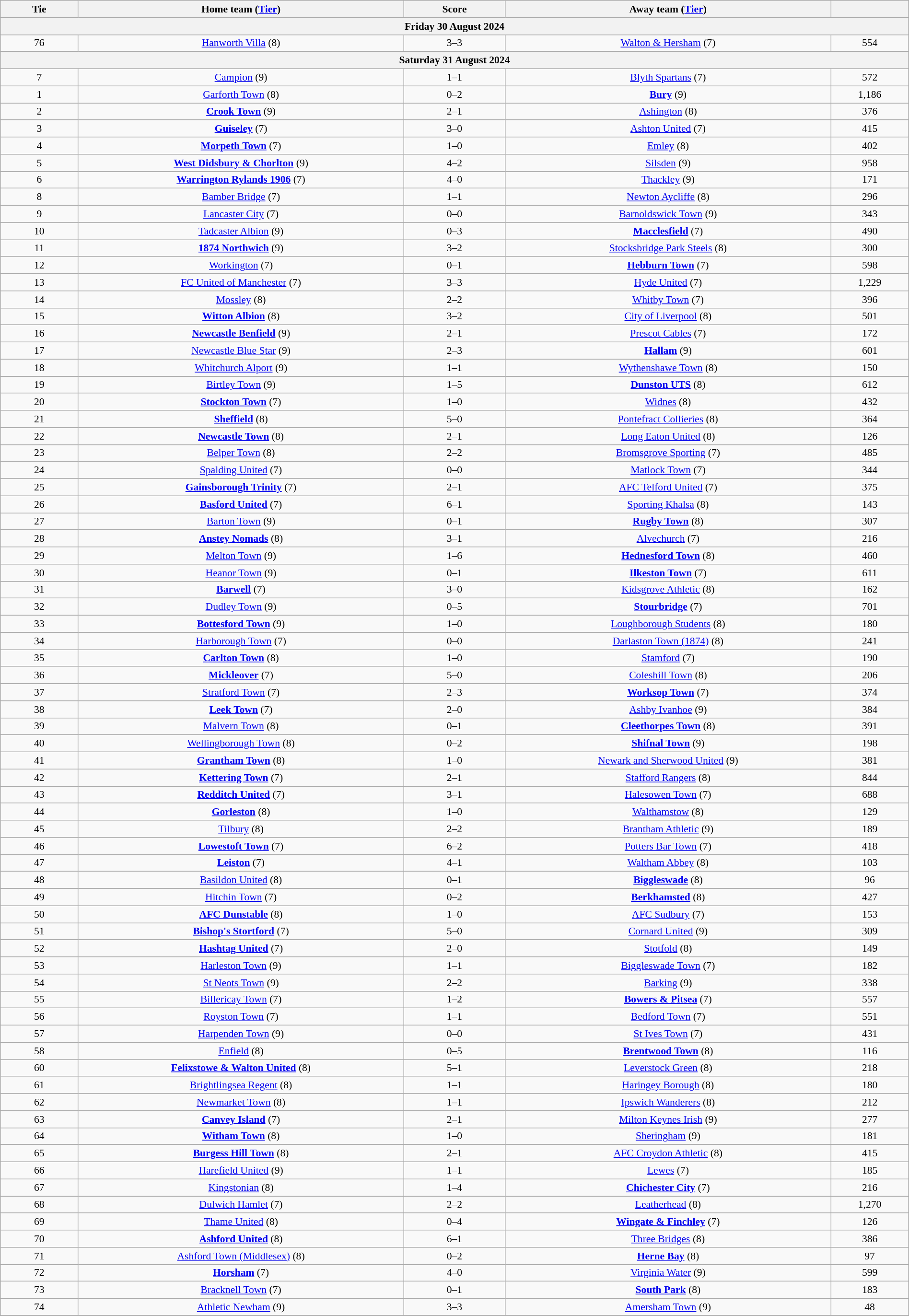<table class="wikitable" style="text-align:center; font-size:90%; width:100%">
<tr>
<th scope="col" style="width:  8.43%;">Tie</th>
<th scope="col" style="width: 35.29%;">Home team (<a href='#'>Tier</a>)</th>
<th scope="col" style="width: 11.00%;">Score</th>
<th scope="col" style="width: 35.29%;">Away team (<a href='#'>Tier</a>)</th>
<th scope="col" style="width:  8.43%;"></th>
</tr>
<tr>
<th colspan="5">Friday 30 August 2024</th>
</tr>
<tr>
<td>76</td>
<td><a href='#'>Hanworth Villa</a> (8)</td>
<td>3–3</td>
<td><a href='#'>Walton & Hersham</a> (7)</td>
<td>554</td>
</tr>
<tr>
<th colspan="5">Saturday 31 August 2024</th>
</tr>
<tr>
<td>7</td>
<td><a href='#'>Campion</a> (9)</td>
<td>1–1</td>
<td><a href='#'>Blyth Spartans</a> (7)</td>
<td>572</td>
</tr>
<tr>
<td>1</td>
<td><a href='#'>Garforth Town</a> (8)</td>
<td>0–2</td>
<td><strong><a href='#'>Bury</a></strong> (9)</td>
<td>1,186</td>
</tr>
<tr>
<td>2</td>
<td><strong><a href='#'>Crook Town</a></strong> (9)</td>
<td>2–1</td>
<td><a href='#'>Ashington</a> (8)</td>
<td>376</td>
</tr>
<tr>
<td>3</td>
<td><strong><a href='#'>Guiseley</a></strong> (7)</td>
<td>3–0</td>
<td><a href='#'>Ashton United</a> (7)</td>
<td>415</td>
</tr>
<tr>
<td>4</td>
<td><strong><a href='#'>Morpeth Town</a></strong> (7)</td>
<td>1–0</td>
<td><a href='#'>Emley</a> (8)</td>
<td>402</td>
</tr>
<tr>
<td>5</td>
<td><strong><a href='#'>West Didsbury & Chorlton</a></strong> (9)</td>
<td>4–2</td>
<td><a href='#'>Silsden</a> (9)</td>
<td>958</td>
</tr>
<tr>
<td>6</td>
<td><strong><a href='#'>Warrington Rylands 1906</a></strong> (7)</td>
<td>4–0</td>
<td><a href='#'>Thackley</a> (9)</td>
<td>171</td>
</tr>
<tr>
<td>8</td>
<td><a href='#'>Bamber Bridge</a> (7)</td>
<td>1–1</td>
<td><a href='#'>Newton Aycliffe</a> (8)</td>
<td>296</td>
</tr>
<tr>
<td>9</td>
<td><a href='#'>Lancaster City</a> (7)</td>
<td>0–0</td>
<td><a href='#'>Barnoldswick Town</a> (9)</td>
<td>343</td>
</tr>
<tr>
<td>10</td>
<td><a href='#'>Tadcaster Albion</a> (9)</td>
<td>0–3</td>
<td><strong><a href='#'>Macclesfield</a></strong> (7)</td>
<td>490</td>
</tr>
<tr>
<td>11</td>
<td><strong><a href='#'>1874 Northwich</a></strong> (9)</td>
<td>3–2</td>
<td><a href='#'>Stocksbridge Park Steels</a> (8)</td>
<td>300</td>
</tr>
<tr>
<td>12</td>
<td><a href='#'>Workington</a> (7)</td>
<td>0–1</td>
<td><strong><a href='#'>Hebburn Town</a></strong> (7)</td>
<td>598</td>
</tr>
<tr>
<td>13</td>
<td><a href='#'>FC United of Manchester</a> (7)</td>
<td>3–3</td>
<td><a href='#'>Hyde United</a> (7)</td>
<td>1,229</td>
</tr>
<tr>
<td>14</td>
<td><a href='#'>Mossley</a> (8)</td>
<td>2–2</td>
<td><a href='#'>Whitby Town</a> (7)</td>
<td>396</td>
</tr>
<tr>
<td>15</td>
<td><strong><a href='#'>Witton Albion</a></strong> (8)</td>
<td>3–2</td>
<td><a href='#'>City of Liverpool</a> (8)</td>
<td>501</td>
</tr>
<tr>
<td>16</td>
<td><strong><a href='#'>Newcastle Benfield</a></strong> (9)</td>
<td>2–1</td>
<td><a href='#'>Prescot Cables</a> (7)</td>
<td>172</td>
</tr>
<tr>
<td>17</td>
<td><a href='#'>Newcastle Blue Star</a> (9)</td>
<td>2–3</td>
<td><strong><a href='#'>Hallam</a></strong> (9)</td>
<td>601</td>
</tr>
<tr>
<td>18</td>
<td><a href='#'>Whitchurch Alport</a> (9)</td>
<td>1–1</td>
<td><a href='#'>Wythenshawe Town</a> (8)</td>
<td>150</td>
</tr>
<tr>
<td>19</td>
<td><a href='#'>Birtley Town</a> (9)</td>
<td>1–5</td>
<td><strong><a href='#'>Dunston UTS</a></strong> (8)</td>
<td>612</td>
</tr>
<tr>
<td>20</td>
<td><strong><a href='#'>Stockton Town</a></strong> (7)</td>
<td>1–0</td>
<td><a href='#'>Widnes</a> (8)</td>
<td>432</td>
</tr>
<tr>
<td>21</td>
<td><strong><a href='#'>Sheffield</a></strong> (8)</td>
<td>5–0</td>
<td><a href='#'>Pontefract Collieries</a> (8)</td>
<td>364</td>
</tr>
<tr>
<td>22</td>
<td><strong><a href='#'>Newcastle Town</a></strong> (8)</td>
<td>2–1</td>
<td><a href='#'>Long Eaton United</a> (8)</td>
<td>126</td>
</tr>
<tr>
<td>23</td>
<td><a href='#'>Belper Town</a> (8)</td>
<td>2–2</td>
<td><a href='#'>Bromsgrove Sporting</a> (7)</td>
<td>485</td>
</tr>
<tr>
<td>24</td>
<td><a href='#'>Spalding United</a> (7)</td>
<td>0–0</td>
<td><a href='#'>Matlock Town</a> (7)</td>
<td>344</td>
</tr>
<tr>
<td>25</td>
<td><strong><a href='#'>Gainsborough Trinity</a></strong> (7)</td>
<td>2–1</td>
<td><a href='#'>AFC Telford United</a> (7)</td>
<td>375</td>
</tr>
<tr>
<td>26</td>
<td><strong><a href='#'>Basford United</a></strong> (7)</td>
<td>6–1</td>
<td><a href='#'>Sporting Khalsa</a> (8)</td>
<td>143</td>
</tr>
<tr>
<td>27</td>
<td><a href='#'>Barton Town</a> (9)</td>
<td>0–1</td>
<td><strong><a href='#'>Rugby Town</a></strong> (8)</td>
<td>307</td>
</tr>
<tr>
<td>28</td>
<td><strong><a href='#'>Anstey Nomads</a></strong> (8)</td>
<td>3–1</td>
<td><a href='#'>Alvechurch</a> (7)</td>
<td>216</td>
</tr>
<tr>
<td>29</td>
<td><a href='#'>Melton Town</a> (9)</td>
<td>1–6</td>
<td><strong><a href='#'>Hednesford Town</a></strong> (8)</td>
<td>460</td>
</tr>
<tr>
<td>30</td>
<td><a href='#'>Heanor Town</a> (9)</td>
<td>0–1</td>
<td><strong><a href='#'>Ilkeston Town</a></strong> (7)</td>
<td>611</td>
</tr>
<tr>
<td>31</td>
<td><strong><a href='#'>Barwell</a></strong> (7)</td>
<td>3–0</td>
<td><a href='#'>Kidsgrove Athletic</a> (8)</td>
<td>162</td>
</tr>
<tr>
<td>32</td>
<td><a href='#'>Dudley Town</a> (9)</td>
<td>0–5</td>
<td><strong><a href='#'>Stourbridge</a></strong> (7)</td>
<td>701</td>
</tr>
<tr>
<td>33</td>
<td><strong><a href='#'>Bottesford Town</a></strong> (9)</td>
<td>1–0</td>
<td><a href='#'>Loughborough Students</a> (8)</td>
<td>180</td>
</tr>
<tr>
<td>34</td>
<td><a href='#'>Harborough Town</a> (7)</td>
<td>0–0</td>
<td><a href='#'>Darlaston Town (1874)</a> (8)</td>
<td>241</td>
</tr>
<tr>
<td>35</td>
<td><strong><a href='#'>Carlton Town</a></strong> (8)</td>
<td>1–0</td>
<td><a href='#'>Stamford</a> (7)</td>
<td>190</td>
</tr>
<tr>
<td>36</td>
<td><strong><a href='#'>Mickleover</a></strong> (7)</td>
<td>5–0</td>
<td><a href='#'>Coleshill Town</a> (8)</td>
<td>206</td>
</tr>
<tr>
<td>37</td>
<td><a href='#'>Stratford Town</a> (7)</td>
<td>2–3</td>
<td><strong><a href='#'>Worksop Town</a></strong> (7)</td>
<td>374</td>
</tr>
<tr>
<td>38</td>
<td><strong><a href='#'>Leek Town</a></strong> (7)</td>
<td>2–0</td>
<td><a href='#'>Ashby Ivanhoe</a> (9)</td>
<td>384</td>
</tr>
<tr>
<td>39</td>
<td><a href='#'>Malvern Town</a> (8)</td>
<td>0–1</td>
<td><strong><a href='#'>Cleethorpes Town</a></strong> (8)</td>
<td>391</td>
</tr>
<tr>
<td>40</td>
<td><a href='#'>Wellingborough Town</a> (8)</td>
<td>0–2</td>
<td><strong><a href='#'>Shifnal Town</a></strong> (9)</td>
<td>198</td>
</tr>
<tr>
<td>41</td>
<td><strong><a href='#'>Grantham Town</a></strong> (8)</td>
<td>1–0</td>
<td><a href='#'>Newark and Sherwood United</a> (9)</td>
<td>381</td>
</tr>
<tr>
<td>42</td>
<td><strong><a href='#'>Kettering Town</a></strong> (7)</td>
<td>2–1</td>
<td><a href='#'>Stafford Rangers</a> (8)</td>
<td>844</td>
</tr>
<tr>
<td>43</td>
<td><strong><a href='#'>Redditch United</a></strong> (7)</td>
<td>3–1</td>
<td><a href='#'>Halesowen Town</a> (7)</td>
<td>688</td>
</tr>
<tr>
<td>44</td>
<td><strong><a href='#'>Gorleston</a></strong> (8)</td>
<td>1–0</td>
<td><a href='#'>Walthamstow</a> (8)</td>
<td>129</td>
</tr>
<tr>
<td>45</td>
<td><a href='#'>Tilbury</a> (8)</td>
<td>2–2</td>
<td><a href='#'>Brantham Athletic</a> (9)</td>
<td>189</td>
</tr>
<tr>
<td>46</td>
<td><strong><a href='#'>Lowestoft Town</a></strong> (7)</td>
<td>6–2</td>
<td><a href='#'>Potters Bar Town</a> (7)</td>
<td>418</td>
</tr>
<tr>
<td>47</td>
<td><strong><a href='#'>Leiston</a></strong> (7)</td>
<td>4–1</td>
<td><a href='#'>Waltham Abbey</a> (8)</td>
<td>103</td>
</tr>
<tr>
<td>48</td>
<td><a href='#'>Basildon United</a> (8)</td>
<td>0–1</td>
<td><strong><a href='#'>Biggleswade</a></strong> (8)</td>
<td>96</td>
</tr>
<tr>
<td>49</td>
<td><a href='#'>Hitchin Town</a> (7)</td>
<td>0–2</td>
<td><strong><a href='#'>Berkhamsted</a></strong> (8)</td>
<td>427</td>
</tr>
<tr>
<td>50</td>
<td><strong><a href='#'>AFC Dunstable</a></strong> (8)</td>
<td>1–0</td>
<td><a href='#'>AFC Sudbury</a> (7)</td>
<td>153</td>
</tr>
<tr>
<td>51</td>
<td><strong><a href='#'>Bishop's Stortford</a></strong> (7)</td>
<td>5–0</td>
<td><a href='#'>Cornard United</a> (9)</td>
<td>309</td>
</tr>
<tr>
<td>52</td>
<td><strong><a href='#'>Hashtag United</a></strong> (7)</td>
<td>2–0</td>
<td><a href='#'>Stotfold</a> (8)</td>
<td>149</td>
</tr>
<tr>
<td>53</td>
<td><a href='#'>Harleston Town</a> (9)</td>
<td>1–1</td>
<td><a href='#'>Biggleswade Town</a> (7)</td>
<td>182</td>
</tr>
<tr>
<td>54</td>
<td><a href='#'>St Neots Town</a> (9)</td>
<td>2–2</td>
<td><a href='#'>Barking</a> (9)</td>
<td>338</td>
</tr>
<tr>
<td>55</td>
<td><a href='#'>Billericay Town</a> (7)</td>
<td>1–2</td>
<td><strong><a href='#'>Bowers & Pitsea</a></strong> (7)</td>
<td>557</td>
</tr>
<tr>
<td>56</td>
<td><a href='#'>Royston Town</a> (7)</td>
<td>1–1</td>
<td><a href='#'>Bedford Town</a> (7)</td>
<td>551</td>
</tr>
<tr>
<td>57</td>
<td><a href='#'>Harpenden Town</a> (9)</td>
<td>0–0</td>
<td><a href='#'>St Ives Town</a> (7)</td>
<td>431</td>
</tr>
<tr>
<td>58</td>
<td><a href='#'>Enfield</a> (8)</td>
<td>0–5</td>
<td><strong><a href='#'>Brentwood Town</a></strong> (8)</td>
<td>116</td>
</tr>
<tr>
<td>60</td>
<td><strong><a href='#'>Felixstowe & Walton United</a></strong> (8)</td>
<td>5–1</td>
<td><a href='#'>Leverstock Green</a> (8)</td>
<td>218</td>
</tr>
<tr>
<td>61</td>
<td><a href='#'>Brightlingsea Regent</a> (8)</td>
<td>1–1</td>
<td><a href='#'>Haringey Borough</a> (8)</td>
<td>180</td>
</tr>
<tr>
<td>62</td>
<td><a href='#'>Newmarket Town</a> (8)</td>
<td>1–1</td>
<td><a href='#'>Ipswich Wanderers</a> (8)</td>
<td>212</td>
</tr>
<tr>
<td>63</td>
<td><strong><a href='#'>Canvey Island</a></strong> (7)</td>
<td>2–1</td>
<td><a href='#'>Milton Keynes Irish</a> (9)</td>
<td>277</td>
</tr>
<tr>
<td>64</td>
<td><strong><a href='#'>Witham Town</a></strong> (8)</td>
<td>1–0</td>
<td><a href='#'>Sheringham</a> (9)</td>
<td>181</td>
</tr>
<tr>
<td>65</td>
<td><strong><a href='#'>Burgess Hill Town</a></strong> (8)</td>
<td>2–1</td>
<td><a href='#'>AFC Croydon Athletic</a> (8)</td>
<td>415</td>
</tr>
<tr>
<td>66</td>
<td><a href='#'>Harefield United</a> (9)</td>
<td>1–1</td>
<td><a href='#'>Lewes</a> (7)</td>
<td>185</td>
</tr>
<tr>
<td>67</td>
<td><a href='#'>Kingstonian</a> (8)</td>
<td>1–4</td>
<td><strong><a href='#'>Chichester City</a></strong> (7)</td>
<td>216</td>
</tr>
<tr>
<td>68</td>
<td><a href='#'>Dulwich Hamlet</a> (7)</td>
<td>2–2</td>
<td><a href='#'>Leatherhead</a> (8)</td>
<td>1,270</td>
</tr>
<tr>
<td>69</td>
<td><a href='#'>Thame United</a> (8)</td>
<td>0–4</td>
<td><strong><a href='#'>Wingate & Finchley</a></strong> (7)</td>
<td>126</td>
</tr>
<tr>
<td>70</td>
<td><strong><a href='#'>Ashford United</a></strong> (8)</td>
<td>6–1</td>
<td><a href='#'>Three Bridges</a> (8)</td>
<td>386</td>
</tr>
<tr>
<td>71</td>
<td><a href='#'>Ashford Town (Middlesex)</a> (8)</td>
<td>0–2</td>
<td><strong><a href='#'>Herne Bay</a></strong> (8)</td>
<td>97</td>
</tr>
<tr>
<td>72</td>
<td><strong><a href='#'>Horsham</a></strong> (7)</td>
<td>4–0</td>
<td><a href='#'>Virginia Water</a> (9)</td>
<td>599</td>
</tr>
<tr>
<td>73</td>
<td><a href='#'>Bracknell Town</a> (7)</td>
<td>0–1</td>
<td><strong><a href='#'>South Park</a></strong> (8)</td>
<td>183</td>
</tr>
<tr>
<td>74</td>
<td><a href='#'>Athletic Newham</a> (9)</td>
<td>3–3</td>
<td><a href='#'>Amersham Town</a> (9)</td>
<td>48</td>
</tr>
<tr>
</tr>
</table>
